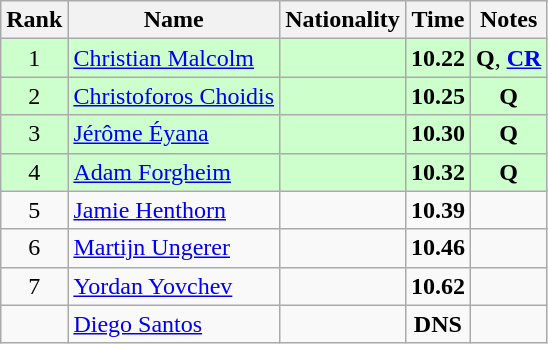<table class="wikitable sortable" style="text-align:center">
<tr>
<th>Rank</th>
<th>Name</th>
<th>Nationality</th>
<th>Time</th>
<th>Notes</th>
</tr>
<tr bgcolor=ccffcc>
<td>1</td>
<td align=left><a href='#'>Christian Malcolm</a></td>
<td align=left></td>
<td><strong>10.22</strong></td>
<td><strong>Q</strong>, <strong><a href='#'>CR</a></strong></td>
</tr>
<tr bgcolor=ccffcc>
<td>2</td>
<td align=left><a href='#'>Christoforos Choidis</a></td>
<td align=left></td>
<td><strong>10.25</strong></td>
<td><strong>Q</strong></td>
</tr>
<tr bgcolor=ccffcc>
<td>3</td>
<td align=left><a href='#'>Jérôme Éyana</a></td>
<td align=left></td>
<td><strong>10.30</strong></td>
<td><strong>Q</strong></td>
</tr>
<tr bgcolor=ccffcc>
<td>4</td>
<td align=left><a href='#'>Adam Forgheim</a></td>
<td align=left></td>
<td><strong>10.32</strong></td>
<td><strong>Q</strong></td>
</tr>
<tr>
<td>5</td>
<td align=left><a href='#'>Jamie Henthorn</a></td>
<td align=left></td>
<td><strong>10.39</strong></td>
<td></td>
</tr>
<tr>
<td>6</td>
<td align=left><a href='#'>Martijn Ungerer</a></td>
<td align=left></td>
<td><strong>10.46</strong></td>
<td></td>
</tr>
<tr>
<td>7</td>
<td align=left><a href='#'>Yordan Yovchev</a></td>
<td align=left></td>
<td><strong>10.62</strong></td>
<td></td>
</tr>
<tr>
<td></td>
<td align=left><a href='#'>Diego Santos</a></td>
<td align=left></td>
<td><strong>DNS</strong></td>
<td></td>
</tr>
</table>
